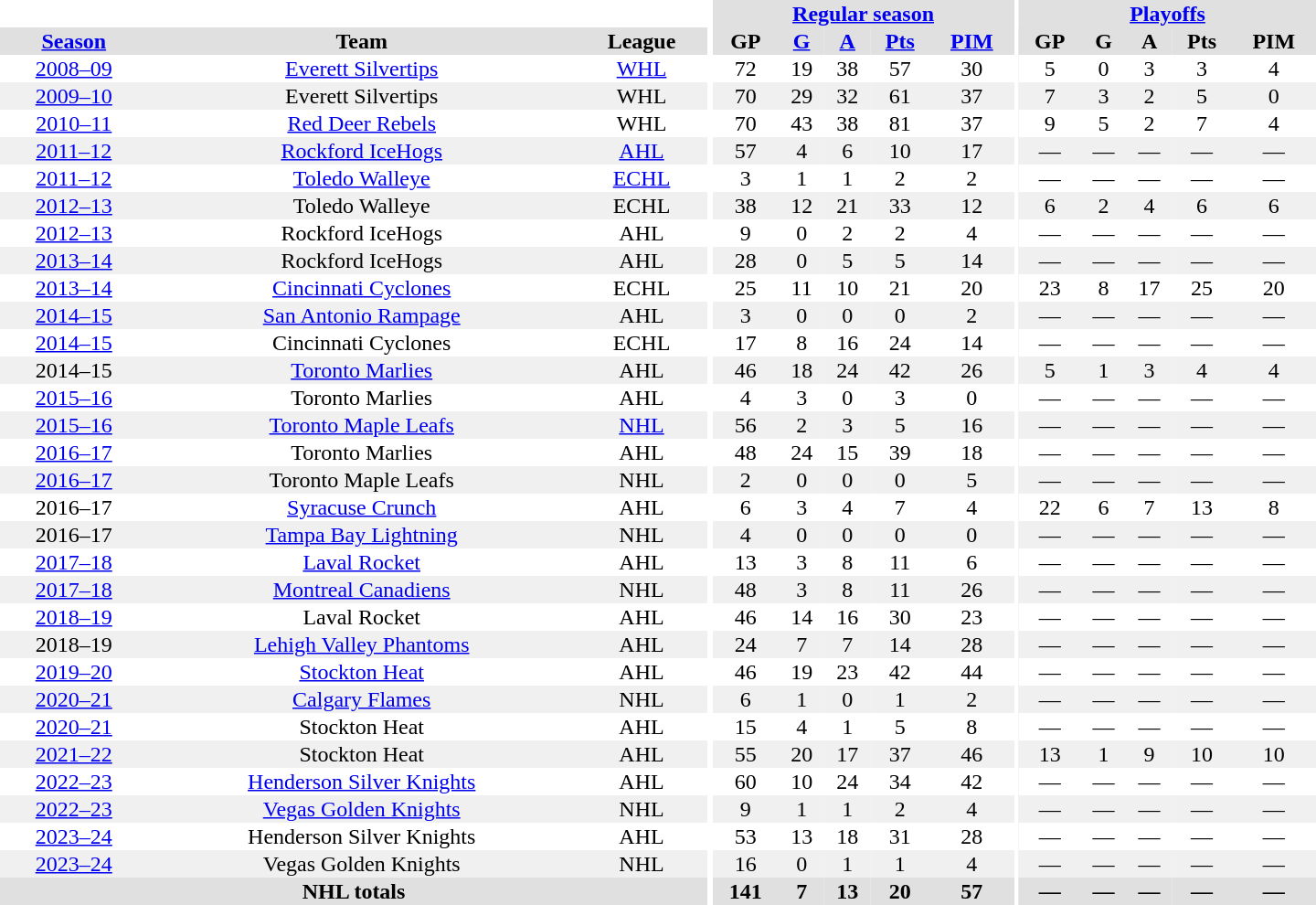<table border="0" cellpadding="1" cellspacing="0" style="text-align:center; width:60em">
<tr bgcolor="#e0e0e0">
<th colspan="3" bgcolor="#ffffff"></th>
<th rowspan="99" bgcolor="#ffffff"></th>
<th colspan="5"><a href='#'>Regular season</a></th>
<th rowspan="99" bgcolor="#ffffff"></th>
<th colspan="5"><a href='#'>Playoffs</a></th>
</tr>
<tr bgcolor="#e0e0e0">
<th><a href='#'>Season</a></th>
<th>Team</th>
<th>League</th>
<th>GP</th>
<th><a href='#'>G</a></th>
<th><a href='#'>A</a></th>
<th><a href='#'>Pts</a></th>
<th><a href='#'>PIM</a></th>
<th>GP</th>
<th>G</th>
<th>A</th>
<th>Pts</th>
<th>PIM</th>
</tr>
<tr>
<td><a href='#'>2008–09</a></td>
<td><a href='#'>Everett Silvertips</a></td>
<td><a href='#'>WHL</a></td>
<td>72</td>
<td>19</td>
<td>38</td>
<td>57</td>
<td>30</td>
<td>5</td>
<td>0</td>
<td>3</td>
<td>3</td>
<td>4</td>
</tr>
<tr bgcolor="#f0f0f0">
<td><a href='#'>2009–10</a></td>
<td>Everett Silvertips</td>
<td>WHL</td>
<td>70</td>
<td>29</td>
<td>32</td>
<td>61</td>
<td>37</td>
<td>7</td>
<td>3</td>
<td>2</td>
<td>5</td>
<td>0</td>
</tr>
<tr>
<td><a href='#'>2010–11</a></td>
<td><a href='#'>Red Deer Rebels</a></td>
<td>WHL</td>
<td>70</td>
<td>43</td>
<td>38</td>
<td>81</td>
<td>37</td>
<td>9</td>
<td>5</td>
<td>2</td>
<td>7</td>
<td>4</td>
</tr>
<tr bgcolor="#f0f0f0">
<td><a href='#'>2011–12</a></td>
<td><a href='#'>Rockford IceHogs</a></td>
<td><a href='#'>AHL</a></td>
<td>57</td>
<td>4</td>
<td>6</td>
<td>10</td>
<td>17</td>
<td>—</td>
<td>—</td>
<td>—</td>
<td>—</td>
<td>—</td>
</tr>
<tr>
<td><a href='#'>2011–12</a></td>
<td><a href='#'>Toledo Walleye</a></td>
<td><a href='#'>ECHL</a></td>
<td>3</td>
<td>1</td>
<td>1</td>
<td>2</td>
<td>2</td>
<td>—</td>
<td>—</td>
<td>—</td>
<td>—</td>
<td>—</td>
</tr>
<tr bgcolor="#f0f0f0">
<td><a href='#'>2012–13</a></td>
<td>Toledo Walleye</td>
<td>ECHL</td>
<td>38</td>
<td>12</td>
<td>21</td>
<td>33</td>
<td>12</td>
<td>6</td>
<td>2</td>
<td>4</td>
<td>6</td>
<td>6</td>
</tr>
<tr>
<td><a href='#'>2012–13</a></td>
<td>Rockford IceHogs</td>
<td>AHL</td>
<td>9</td>
<td>0</td>
<td>2</td>
<td>2</td>
<td>4</td>
<td>—</td>
<td>—</td>
<td>—</td>
<td>—</td>
<td>—</td>
</tr>
<tr bgcolor="#f0f0f0">
<td><a href='#'>2013–14</a></td>
<td>Rockford IceHogs</td>
<td>AHL</td>
<td>28</td>
<td>0</td>
<td>5</td>
<td>5</td>
<td>14</td>
<td>—</td>
<td>—</td>
<td>—</td>
<td>—</td>
<td>—</td>
</tr>
<tr>
<td><a href='#'>2013–14</a></td>
<td><a href='#'>Cincinnati Cyclones</a></td>
<td>ECHL</td>
<td>25</td>
<td>11</td>
<td>10</td>
<td>21</td>
<td>20</td>
<td>23</td>
<td>8</td>
<td>17</td>
<td>25</td>
<td>20</td>
</tr>
<tr bgcolor="#f0f0f0">
<td><a href='#'>2014–15</a></td>
<td><a href='#'>San Antonio Rampage</a></td>
<td>AHL</td>
<td>3</td>
<td>0</td>
<td>0</td>
<td>0</td>
<td>2</td>
<td>—</td>
<td>—</td>
<td>—</td>
<td>—</td>
<td>—</td>
</tr>
<tr>
<td><a href='#'>2014–15</a></td>
<td>Cincinnati Cyclones</td>
<td>ECHL</td>
<td>17</td>
<td>8</td>
<td>16</td>
<td>24</td>
<td>14</td>
<td>—</td>
<td>—</td>
<td>—</td>
<td>—</td>
<td>—</td>
</tr>
<tr bgcolor="#f0f0f0">
<td>2014–15</td>
<td><a href='#'>Toronto Marlies</a></td>
<td>AHL</td>
<td>46</td>
<td>18</td>
<td>24</td>
<td>42</td>
<td>26</td>
<td>5</td>
<td>1</td>
<td>3</td>
<td>4</td>
<td>4</td>
</tr>
<tr>
<td><a href='#'>2015–16</a></td>
<td>Toronto Marlies</td>
<td>AHL</td>
<td>4</td>
<td>3</td>
<td>0</td>
<td>3</td>
<td>0</td>
<td>—</td>
<td>—</td>
<td>—</td>
<td>—</td>
<td>—</td>
</tr>
<tr bgcolor="#f0f0f0">
<td><a href='#'>2015–16</a></td>
<td><a href='#'>Toronto Maple Leafs</a></td>
<td><a href='#'>NHL</a></td>
<td>56</td>
<td>2</td>
<td>3</td>
<td>5</td>
<td>16</td>
<td>—</td>
<td>—</td>
<td>—</td>
<td>—</td>
<td>—</td>
</tr>
<tr>
<td><a href='#'>2016–17</a></td>
<td>Toronto Marlies</td>
<td>AHL</td>
<td>48</td>
<td>24</td>
<td>15</td>
<td>39</td>
<td>18</td>
<td>—</td>
<td>—</td>
<td>—</td>
<td>—</td>
<td>—</td>
</tr>
<tr bgcolor="#f0f0f0">
<td><a href='#'>2016–17</a></td>
<td>Toronto Maple Leafs</td>
<td>NHL</td>
<td>2</td>
<td>0</td>
<td>0</td>
<td>0</td>
<td>5</td>
<td>—</td>
<td>—</td>
<td>—</td>
<td>—</td>
<td>—</td>
</tr>
<tr>
<td>2016–17</td>
<td><a href='#'>Syracuse Crunch</a></td>
<td>AHL</td>
<td>6</td>
<td>3</td>
<td>4</td>
<td>7</td>
<td>4</td>
<td>22</td>
<td>6</td>
<td>7</td>
<td>13</td>
<td>8</td>
</tr>
<tr bgcolor="#f0f0f0">
<td>2016–17</td>
<td><a href='#'>Tampa Bay Lightning</a></td>
<td>NHL</td>
<td>4</td>
<td>0</td>
<td>0</td>
<td>0</td>
<td>0</td>
<td>—</td>
<td>—</td>
<td>—</td>
<td>—</td>
<td>—</td>
</tr>
<tr>
<td><a href='#'>2017–18</a></td>
<td><a href='#'>Laval Rocket</a></td>
<td>AHL</td>
<td>13</td>
<td>3</td>
<td>8</td>
<td>11</td>
<td>6</td>
<td>—</td>
<td>—</td>
<td>—</td>
<td>—</td>
<td>—</td>
</tr>
<tr bgcolor="#f0f0f0">
<td><a href='#'>2017–18</a></td>
<td><a href='#'>Montreal Canadiens</a></td>
<td>NHL</td>
<td>48</td>
<td>3</td>
<td>8</td>
<td>11</td>
<td>26</td>
<td>—</td>
<td>—</td>
<td>—</td>
<td>—</td>
<td>—</td>
</tr>
<tr>
<td><a href='#'>2018–19</a></td>
<td>Laval Rocket</td>
<td>AHL</td>
<td>46</td>
<td>14</td>
<td>16</td>
<td>30</td>
<td>23</td>
<td>—</td>
<td>—</td>
<td>—</td>
<td>—</td>
<td>—</td>
</tr>
<tr bgcolor="#f0f0f0">
<td>2018–19</td>
<td><a href='#'>Lehigh Valley Phantoms</a></td>
<td>AHL</td>
<td>24</td>
<td>7</td>
<td>7</td>
<td>14</td>
<td>28</td>
<td>—</td>
<td>—</td>
<td>—</td>
<td>—</td>
<td>—</td>
</tr>
<tr>
<td><a href='#'>2019–20</a></td>
<td><a href='#'>Stockton Heat</a></td>
<td>AHL</td>
<td>46</td>
<td>19</td>
<td>23</td>
<td>42</td>
<td>44</td>
<td>—</td>
<td>—</td>
<td>—</td>
<td>—</td>
<td>—</td>
</tr>
<tr bgcolor="#f0f0f0">
<td><a href='#'>2020–21</a></td>
<td><a href='#'>Calgary Flames</a></td>
<td>NHL</td>
<td>6</td>
<td>1</td>
<td>0</td>
<td>1</td>
<td>2</td>
<td>—</td>
<td>—</td>
<td>—</td>
<td>—</td>
<td>—</td>
</tr>
<tr>
<td><a href='#'>2020–21</a></td>
<td>Stockton Heat</td>
<td>AHL</td>
<td>15</td>
<td>4</td>
<td>1</td>
<td>5</td>
<td>8</td>
<td>—</td>
<td>—</td>
<td>—</td>
<td>—</td>
<td>—</td>
</tr>
<tr bgcolor="#f0f0f0">
<td><a href='#'>2021–22</a></td>
<td>Stockton Heat</td>
<td>AHL</td>
<td>55</td>
<td>20</td>
<td>17</td>
<td>37</td>
<td>46</td>
<td>13</td>
<td>1</td>
<td>9</td>
<td>10</td>
<td>10</td>
</tr>
<tr>
<td><a href='#'>2022–23</a></td>
<td><a href='#'>Henderson Silver Knights</a></td>
<td>AHL</td>
<td>60</td>
<td>10</td>
<td>24</td>
<td>34</td>
<td>42</td>
<td>—</td>
<td>—</td>
<td>—</td>
<td>—</td>
<td>—</td>
</tr>
<tr bgcolor="#f0f0f0">
<td><a href='#'>2022–23</a></td>
<td><a href='#'>Vegas Golden Knights</a></td>
<td>NHL</td>
<td>9</td>
<td>1</td>
<td>1</td>
<td>2</td>
<td>4</td>
<td>—</td>
<td>—</td>
<td>—</td>
<td>—</td>
<td>—</td>
</tr>
<tr>
<td><a href='#'>2023–24</a></td>
<td>Henderson Silver Knights</td>
<td>AHL</td>
<td>53</td>
<td>13</td>
<td>18</td>
<td>31</td>
<td>28</td>
<td>—</td>
<td>—</td>
<td>—</td>
<td>—</td>
<td>—</td>
</tr>
<tr bgcolor="#f0f0f0">
<td><a href='#'>2023–24</a></td>
<td>Vegas Golden Knights</td>
<td>NHL</td>
<td>16</td>
<td>0</td>
<td>1</td>
<td>1</td>
<td>4</td>
<td>—</td>
<td>—</td>
<td>—</td>
<td>—</td>
<td>—</td>
</tr>
<tr bgcolor="#e0e0e0">
<th colspan="3">NHL totals</th>
<th>141</th>
<th>7</th>
<th>13</th>
<th>20</th>
<th>57</th>
<th>—</th>
<th>—</th>
<th>—</th>
<th>—</th>
<th>—</th>
</tr>
</table>
